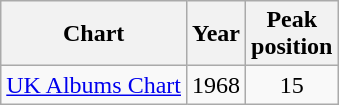<table class="wikitable">
<tr>
<th>Chart</th>
<th>Year</th>
<th>Peak<br>position</th>
</tr>
<tr>
<td><a href='#'>UK Albums Chart</a></td>
<td align="center">1968</td>
<td align="center">15</td>
</tr>
</table>
